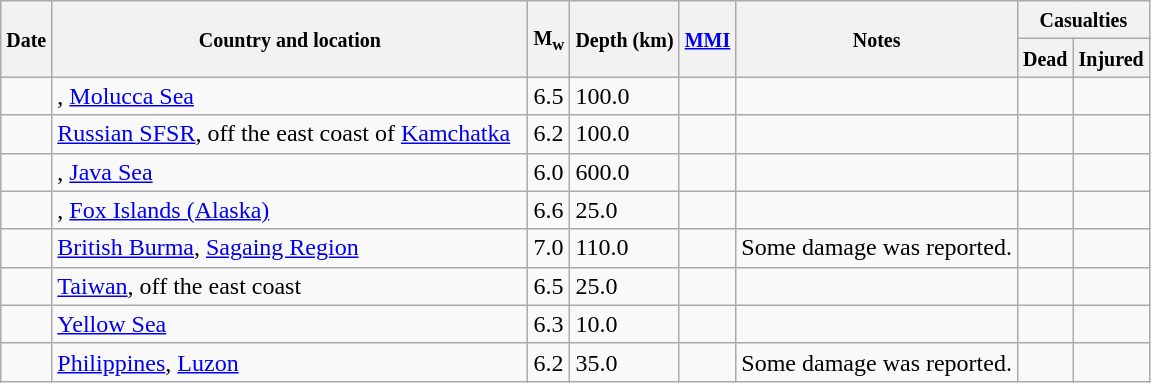<table class="wikitable sortable sort-under" style="border:1px black; margin-left:1em;">
<tr>
<th rowspan="2"><small>Date</small></th>
<th rowspan="2" style="width: 310px"><small>Country and location</small></th>
<th rowspan="2"><small>M<sub>w</sub></small></th>
<th rowspan="2"><small>Depth (km)</small></th>
<th rowspan="2"><small><a href='#'>MMI</a></small></th>
<th rowspan="2" class="unsortable"><small>Notes</small></th>
<th colspan="2"><small>Casualties</small></th>
</tr>
<tr>
<th><small>Dead</small></th>
<th><small>Injured</small></th>
</tr>
<tr>
<td></td>
<td>, <a href='#'>Molucca Sea</a></td>
<td>6.5</td>
<td>100.0</td>
<td></td>
<td></td>
<td></td>
<td></td>
</tr>
<tr>
<td></td>
<td> <a href='#'>Russian SFSR</a>, off the east coast of <a href='#'>Kamchatka</a></td>
<td>6.2</td>
<td>100.0</td>
<td></td>
<td></td>
<td></td>
<td></td>
</tr>
<tr>
<td></td>
<td>, <a href='#'>Java Sea</a></td>
<td>6.0</td>
<td>600.0</td>
<td></td>
<td></td>
<td></td>
<td></td>
</tr>
<tr>
<td></td>
<td>, <a href='#'>Fox Islands (Alaska)</a></td>
<td>6.6</td>
<td>25.0</td>
<td></td>
<td></td>
<td></td>
<td></td>
</tr>
<tr>
<td></td>
<td> <a href='#'>British Burma</a>, <a href='#'>Sagaing Region</a></td>
<td>7.0</td>
<td>110.0</td>
<td></td>
<td>Some damage was reported.</td>
<td></td>
<td></td>
</tr>
<tr>
<td></td>
<td> <a href='#'>Taiwan</a>, off the east coast</td>
<td>6.5</td>
<td>25.0</td>
<td></td>
<td></td>
<td></td>
<td></td>
</tr>
<tr>
<td></td>
<td><a href='#'>Yellow Sea</a></td>
<td>6.3</td>
<td>10.0</td>
<td></td>
<td></td>
<td></td>
<td></td>
</tr>
<tr>
<td></td>
<td> <a href='#'>Philippines</a>, <a href='#'>Luzon</a></td>
<td>6.2</td>
<td>35.0</td>
<td></td>
<td>Some damage was reported.</td>
<td></td>
<td></td>
</tr>
</table>
